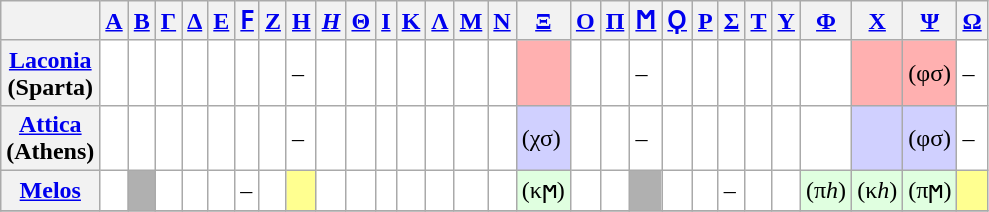<table class="wikitable">
<tr>
<th></th>
<th><a href='#'>Α</a></th>
<th><a href='#'>Β</a></th>
<th><a href='#'>Γ</a></th>
<th><a href='#'>Δ</a></th>
<th><a href='#'>Ε</a></th>
<th><a href='#'>Ϝ</a></th>
<th><a href='#'>Ζ</a></th>
<th><a href='#'>Η</a></th>
<th><em><a href='#'>Η</a></em></th>
<th><a href='#'>Θ</a></th>
<th><a href='#'>Ι</a></th>
<th><a href='#'>Κ</a></th>
<th><a href='#'>Λ</a></th>
<th><a href='#'>Μ</a></th>
<th><a href='#'>Ν</a></th>
<th><a href='#'>Ξ</a></th>
<th><a href='#'>Ο</a></th>
<th><a href='#'>Π</a></th>
<th><a href='#'>Ϻ</a></th>
<th><a href='#'>Ϙ</a></th>
<th><a href='#'>Ρ</a></th>
<th><a href='#'>Σ</a></th>
<th><a href='#'>Τ</a></th>
<th><a href='#'>Υ</a></th>
<th><a href='#'>Φ</a></th>
<th><a href='#'>Χ</a></th>
<th><a href='#'>Ψ</a></th>
<th><a href='#'>Ω</a></th>
</tr>
<tr>
<th><a href='#'>Laconia</a><br>(Sparta)</th>
<td style="background-color: white !important; color: black !important;"></td>
<td style="background-color: white !important; color: black !important;"></td>
<td style="background-color: white !important; color: black !important;"></td>
<td style="background-color: white !important; color: black !important;"></td>
<td style="background-color: white !important; color: black !important;"></td>
<td style="background-color: white !important; color: black !important;"></td>
<td style="background-color: white !important; color: black !important;"></td>
<td style="background-color: white !important; color: black !important;">–</td>
<td style="background-color: white !important; color: black !important;"></td>
<td style="background-color: white !important; color: black !important;"></td>
<td style="background-color: white !important; color: black !important;"></td>
<td style="background-color: white !important; color: black !important;"></td>
<td style="background-color: white !important; color: black !important;"></td>
<td style="background-color: white !important; color: black !important;"></td>
<td style="background-color: white !important; color: black !important;"></td>
<td style="background-color: #FFB0B0 !important; color: black !important;"></td>
<td style="background-color: white !important; color: black !important;"></td>
<td style="background-color: white !important; color: black !important;"></td>
<td style="background-color: white !important; color: black !important;">–</td>
<td style="background-color: white !important; color: black !important;"></td>
<td style="background-color: white !important; color: black !important;"></td>
<td style="background-color: white !important; color: black !important;"></td>
<td style="background-color: white !important; color: black !important;"></td>
<td style="background-color: white !important; color: black !important;"></td>
<td style="background-color: white !important; color: black !important;"></td>
<td style="background-color: #FFB0B0 !important; color: black !important;"></td>
<td style="background-color: #FFB0B0 !important; color: black !important;">(φσ)</td>
<td style="background-color: white !important; color: black !important;">–</td>
</tr>
<tr>
<th><a href='#'>Attica</a><br>(Athens)</th>
<td style="background-color: white !important; color: black !important;"></td>
<td style="background-color: white !important; color: black !important;"></td>
<td style="background-color: white !important; color: black !important;"></td>
<td style="background-color: white !important; color: black !important;"></td>
<td style="background-color: white !important; color: black !important;"></td>
<td style="background-color: white !important; color: black !important;"></td>
<td style="background-color: white !important; color: black !important;"></td>
<td style="background-color: white !important; color: black !important;">–</td>
<td style="background-color: white !important; color: black !important;"></td>
<td style="background-color: white !important; color: black !important;"></td>
<td style="background-color: white !important; color: black !important;"></td>
<td style="background-color: white !important; color: black !important;"></td>
<td style="background-color: white !important; color: black !important;"></td>
<td style="background-color: white !important; color: black !important;"></td>
<td style="background-color: white !important; color: black !important;"></td>
<td style="background-color: #D0D0FF !important; color: black !important;">(χσ)</td>
<td style="background-color: white !important; color: black !important;"></td>
<td style="background-color: white !important; color: black !important;"></td>
<td style="background-color: white !important; color: black !important;">–</td>
<td style="background-color: white !important; color: black !important;"></td>
<td style="background-color: white !important; color: black !important;"></td>
<td style="background-color: white !important; color: black !important;"></td>
<td style="background-color: white !important; color: black !important;"></td>
<td style="background-color: white !important; color: black !important;"></td>
<td style="background-color: white !important; color: black !important;"></td>
<td style="background-color: #D0D0FF !important; color: black !important;"></td>
<td style="background-color: #D0D0FF !important; color: black !important;">(φσ)</td>
<td style="background-color: white !important; color: black !important;">–</td>
</tr>
<tr>
<th><a href='#'>Melos</a></th>
<td style="background-color: white !important; color: black !important;"></td>
<td style="background-color: #B0B0B0 !important; color: black !important;"></td>
<td style="background-color: white !important; color: black !important;"><br></td>
<td style="background-color: white !important; color: black !important;"></td>
<td style="background-color: white !important; color: black !important;"></td>
<td style="background-color: white !important; color: black !important;">–</td>
<td style="background-color: white !important; color: black !important;"></td>
<td style="background-color: #FFFF90 !important; color: black !important;"></td>
<td style="background-color: white !important; color: black !important;"></td>
<td style="background-color: white !important; color: black !important;"></td>
<td style="background-color: white !important; color: black !important;"></td>
<td style="background-color: white !important; color: black !important;"></td>
<td style="background-color: white !important; color: black !important;"></td>
<td style="background-color: white !important; color: black !important;"></td>
<td style="background-color: white !important; color: black !important;"></td>
<td style="background-color: #E0FFE0 !important; color: black !important;">(κϻ)</td>
<td style="background-color: white !important; color: black !important;"><br></td>
<td style="background-color: white !important; color: black !important;"></td>
<td style="background-color: #B0B0B0 !important; color: black !important;"></td>
<td style="background-color: white !important; color: black !important;"></td>
<td style="background-color: white !important; color: black !important;"></td>
<td style="background-color: white !important; color: black !important;">–</td>
<td style="background-color: white !important; color: black !important;"></td>
<td style="background-color: white !important; color: black !important;"></td>
<td style="background-color: #E0FFE0 !important; color: black !important;">(π<em>h</em>)</td>
<td style="background-color: #E0FFE0 !important; color: black !important;">(κ<em>h</em>)</td>
<td style="background-color: #E0FFE0 !important; color: black !important;">(πϻ)</td>
<td style="background-color: #FFFF90 !important; color: black !important;"></td>
</tr>
<tr>
</tr>
</table>
